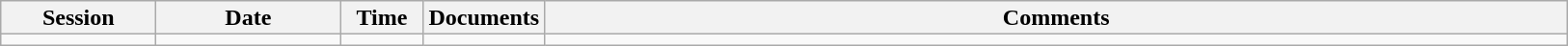<table class="wikitable mw-collapsible" style="line-height:16px;">
<tr>
<th style="width:100px;">Session</th>
<th style="width:120px;">Date</th>
<th style="width:50px;">Time</th>
<th style="width:50px;">Documents</th>
<th style="width:700px;">Comments</th>
</tr>
<tr>
<td></td>
<td></td>
<td></td>
<td></td>
<td></td>
</tr>
</table>
